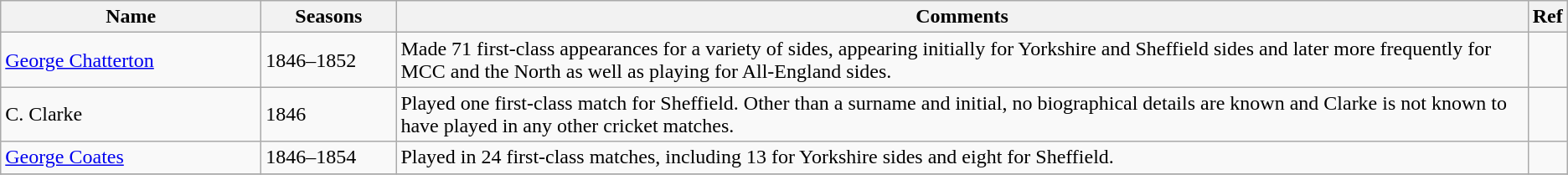<table class="wikitable">
<tr>
<th style="width:200px">Name</th>
<th style="width: 100px">Seasons</th>
<th>Comments</th>
<th>Ref</th>
</tr>
<tr>
<td><a href='#'>George Chatterton</a></td>
<td>1846–1852</td>
<td>Made 71 first-class appearances for a variety of sides, appearing initially for Yorkshire and Sheffield sides and later more frequently for MCC and the North as well as playing for All-England sides.</td>
<td></td>
</tr>
<tr>
<td>C. Clarke</td>
<td>1846</td>
<td>Played one first-class match for Sheffield. Other than a surname and initial, no biographical details are known and Clarke is not known to have played in any other cricket matches.</td>
<td></td>
</tr>
<tr>
<td><a href='#'>George Coates</a></td>
<td>1846–1854</td>
<td>Played in 24 first-class matches, including 13 for Yorkshire sides and eight for Sheffield.</td>
<td></td>
</tr>
<tr>
</tr>
</table>
